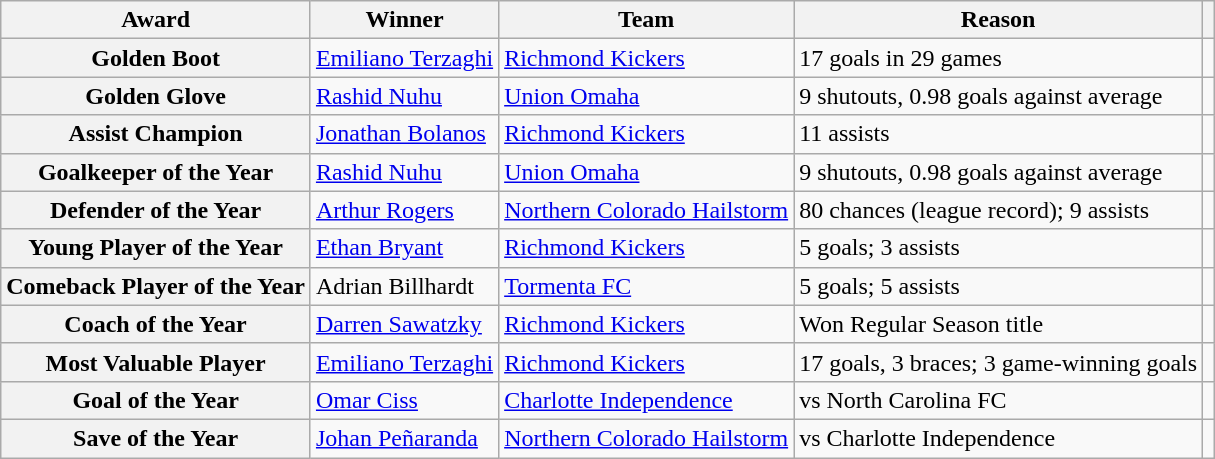<table class="wikitable">
<tr>
<th>Award</th>
<th>Winner</th>
<th>Team</th>
<th>Reason</th>
<th></th>
</tr>
<tr>
<th>Golden Boot</th>
<td> <a href='#'>Emiliano Terzaghi</a></td>
<td><a href='#'>Richmond Kickers</a></td>
<td>17 goals in 29 games</td>
<td align=center></td>
</tr>
<tr>
<th>Golden Glove</th>
<td> <a href='#'>Rashid Nuhu</a></td>
<td><a href='#'>Union Omaha</a></td>
<td>9 shutouts, 0.98 goals against average</td>
<td align=center></td>
</tr>
<tr>
<th>Assist Champion</th>
<td> <a href='#'>Jonathan Bolanos</a></td>
<td><a href='#'>Richmond Kickers</a></td>
<td>11 assists</td>
<td align=center></td>
</tr>
<tr>
<th>Goalkeeper of the Year</th>
<td> <a href='#'>Rashid Nuhu</a></td>
<td><a href='#'>Union Omaha</a></td>
<td>9 shutouts, 0.98 goals against average</td>
<td align=center></td>
</tr>
<tr>
<th>Defender of the Year</th>
<td> <a href='#'>Arthur Rogers</a></td>
<td><a href='#'>Northern Colorado Hailstorm</a></td>
<td>80 chances (league record); 9 assists</td>
<td align=center></td>
</tr>
<tr>
<th>Young Player of the Year</th>
<td> <a href='#'>Ethan Bryant</a></td>
<td><a href='#'>Richmond Kickers</a></td>
<td>5 goals; 3 assists</td>
<td align=center></td>
</tr>
<tr>
<th>Comeback Player of the Year</th>
<td> Adrian Billhardt</td>
<td><a href='#'>Tormenta FC</a></td>
<td>5 goals; 5 assists</td>
<td align=center></td>
</tr>
<tr>
<th>Coach of the Year</th>
<td> <a href='#'>Darren Sawatzky</a></td>
<td><a href='#'>Richmond Kickers</a></td>
<td>Won Regular Season title</td>
<td align=center></td>
</tr>
<tr>
<th>Most Valuable Player</th>
<td> <a href='#'>Emiliano Terzaghi</a></td>
<td><a href='#'>Richmond Kickers</a></td>
<td>17 goals, 3 braces; 3 game-winning goals</td>
<td align=center></td>
</tr>
<tr>
<th>Goal of the Year</th>
<td> <a href='#'>Omar Ciss</a></td>
<td><a href='#'>Charlotte Independence</a></td>
<td>vs North Carolina FC</td>
<td align=center></td>
</tr>
<tr>
<th>Save of the Year</th>
<td> <a href='#'>Johan Peñaranda</a></td>
<td><a href='#'>Northern Colorado Hailstorm</a></td>
<td>vs Charlotte Independence</td>
<td align=center></td>
</tr>
</table>
